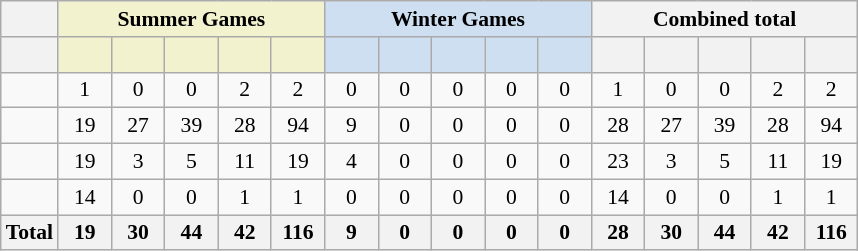<table class="wikitable sortable" style="margin-top:0; text-align:center; font-size:90%;">
<tr>
<th></th>
<th align="center" style="background-color:#f2f2ce;" colspan="5" ;>Summer Games</th>
<th align="center" style="background-color:#cedff2;" colspan="5" ;>Winter Games</th>
<th align="center" colspan="5" ;>Combined total</th>
</tr>
<tr>
<th></th>
<th style="background-color:#f2f2ce; width:2em;"><br></th>
<th style="background-color:#f2f2ce; width:2em;"><br></th>
<th style="background-color:#f2f2ce; width:2em;"><br></th>
<th style="background-color:#f2f2ce; width:2em;"><br></th>
<th style="background-color:#f2f2ce; width:2em;"><br></th>
<th style="background-color:#cedff2; width:2em;"><br></th>
<th style="background-color:#cedff2; width:2em;"><br></th>
<th style="background-color:#cedff2; width:2em;"><br></th>
<th style="background-color:#cedff2; width:2em;"><br></th>
<th style="background-color:#cedff2; width:2em;"><br></th>
<th style="width:2em;"><br></th>
<th style="width:2em;"><br></th>
<th style="width:2em;"><br></th>
<th style="width:2em;"><br></th>
<th style="width:2em;"><br></th>
</tr>
<tr>
<td align=left></td>
<td>1</td>
<td>0</td>
<td>0</td>
<td>2</td>
<td>2</td>
<td>0</td>
<td>0</td>
<td>0</td>
<td>0</td>
<td>0</td>
<td>1</td>
<td>0</td>
<td>0</td>
<td>2</td>
<td>2</td>
</tr>
<tr>
<td align=left></td>
<td>19</td>
<td>27</td>
<td>39</td>
<td>28</td>
<td>94</td>
<td>9</td>
<td>0</td>
<td>0</td>
<td>0</td>
<td>0</td>
<td>28</td>
<td>27</td>
<td>39</td>
<td>28</td>
<td>94</td>
</tr>
<tr>
<td align=left></td>
<td>19</td>
<td>3</td>
<td>5</td>
<td>11</td>
<td>19</td>
<td>4</td>
<td>0</td>
<td>0</td>
<td>0</td>
<td>0</td>
<td>23</td>
<td>3</td>
<td>5</td>
<td>11</td>
<td>19</td>
</tr>
<tr>
<td align=left></td>
<td>14</td>
<td>0</td>
<td>0</td>
<td>1</td>
<td>1</td>
<td>0</td>
<td>0</td>
<td>0</td>
<td>0</td>
<td>0</td>
<td>14</td>
<td>0</td>
<td>0</td>
<td>1</td>
<td>1</td>
</tr>
<tr>
<th style="text-align: center;">Total</th>
<th>19</th>
<th>30</th>
<th>44</th>
<th>42</th>
<th>116</th>
<th>9</th>
<th>0</th>
<th>0</th>
<th>0</th>
<th>0</th>
<th>28</th>
<th>30</th>
<th>44</th>
<th>42</th>
<th>116</th>
</tr>
</table>
